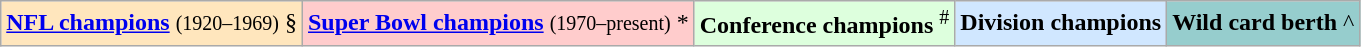<table class="wikitable">
<tr>
<td bgcolor="#FFE6BD"><strong><a href='#'>NFL champions</a></strong> <small>(1920–1969)</small> §</td>
<td bgcolor="#FFCCCC"><strong><a href='#'>Super Bowl champions</a></strong> <small>(1970–present)</small> *</td>
<td bgcolor="#DDFFDD"><strong>Conference champions</strong> <sup>#</sup></td>
<td bgcolor="#D0E7FF"><strong>Division champions</strong> </td>
<td bgcolor="#96CDCD"><strong>Wild card berth</strong> ^</td>
</tr>
</table>
